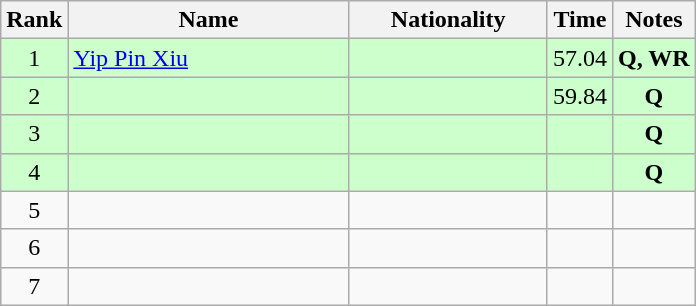<table class="wikitable sortable" style="text-align:center">
<tr>
<th>Rank</th>
<th style="width:180px">Name</th>
<th style="width:125px">Nationality</th>
<th>Time</th>
<th>Notes</th>
</tr>
<tr style="background:#cfc;">
<td>1</td>
<td style="text-align:left;"><a href='#'>Yip Pin Xiu</a></td>
<td style="text-align:left;"></td>
<td>57.04</td>
<td><strong>Q, WR</strong></td>
</tr>
<tr style="background:#cfc;">
<td>2</td>
<td style="text-align:left;"></td>
<td style="text-align:left;"></td>
<td>59.84</td>
<td><strong>Q</strong></td>
</tr>
<tr style="background:#cfc;">
<td>3</td>
<td style="text-align:left;"></td>
<td style="text-align:left;"></td>
<td></td>
<td><strong>Q</strong></td>
</tr>
<tr style="background:#cfc;">
<td>4</td>
<td style="text-align:left;"></td>
<td style="text-align:left;"></td>
<td></td>
<td><strong>Q</strong></td>
</tr>
<tr>
<td>5</td>
<td style="text-align:left;"></td>
<td style="text-align:left;"></td>
<td></td>
<td></td>
</tr>
<tr>
<td>6</td>
<td style="text-align:left;"></td>
<td style="text-align:left;"></td>
<td></td>
<td></td>
</tr>
<tr>
<td>7</td>
<td style="text-align:left;"></td>
<td style="text-align:left;"></td>
<td></td>
<td></td>
</tr>
</table>
